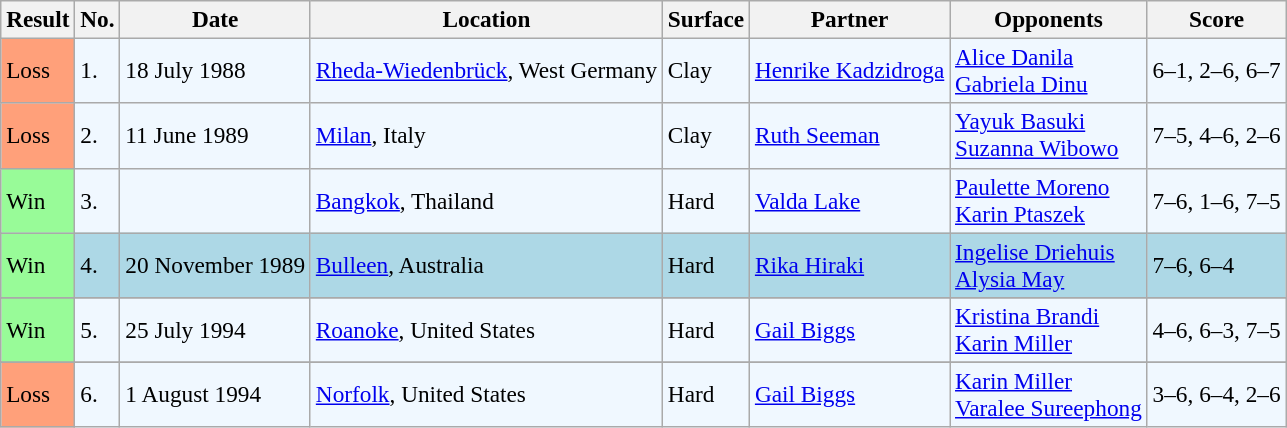<table class="sortable wikitable" style="font-size:97%;">
<tr>
<th>Result</th>
<th>No.</th>
<th>Date</th>
<th>Location</th>
<th>Surface</th>
<th>Partner</th>
<th>Opponents</th>
<th>Score</th>
</tr>
<tr style="background:#f0f8ff;">
<td style="background:#ffa07a;">Loss</td>
<td>1.</td>
<td>18 July 1988</td>
<td><a href='#'>Rheda-Wiedenbrück</a>, West Germany</td>
<td>Clay</td>
<td> <a href='#'>Henrike Kadzidroga</a></td>
<td> <a href='#'>Alice Danila</a> <br>  <a href='#'>Gabriela Dinu</a></td>
<td>6–1, 2–6, 6–7</td>
</tr>
<tr style="background:#f0f8ff;">
<td style="background:#ffa07a;">Loss</td>
<td>2.</td>
<td>11 June 1989</td>
<td><a href='#'>Milan</a>, Italy</td>
<td>Clay</td>
<td> <a href='#'>Ruth Seeman</a></td>
<td> <a href='#'>Yayuk Basuki</a> <br>  <a href='#'>Suzanna Wibowo</a></td>
<td>7–5, 4–6, 2–6</td>
</tr>
<tr style="background:#f0f8ff;">
<td style="background:#98fb98;">Win</td>
<td>3.</td>
<td></td>
<td><a href='#'>Bangkok</a>, Thailand</td>
<td>Hard</td>
<td> <a href='#'>Valda Lake</a></td>
<td> <a href='#'>Paulette Moreno</a> <br>  <a href='#'>Karin Ptaszek</a></td>
<td>7–6, 1–6, 7–5</td>
</tr>
<tr style="background:lightblue;">
<td style="background:#98fb98;">Win</td>
<td>4.</td>
<td>20 November 1989</td>
<td><a href='#'>Bulleen</a>, Australia</td>
<td>Hard</td>
<td> <a href='#'>Rika Hiraki</a></td>
<td> <a href='#'>Ingelise Driehuis</a> <br>  <a href='#'>Alysia May</a></td>
<td>7–6, 6–4</td>
</tr>
<tr>
</tr>
<tr bgcolor="#f0f8ff">
<td style="background:#98fb98;">Win</td>
<td>5.</td>
<td>25 July 1994</td>
<td><a href='#'>Roanoke</a>, United States</td>
<td>Hard</td>
<td> <a href='#'>Gail Biggs</a></td>
<td> <a href='#'>Kristina Brandi</a> <br>  <a href='#'>Karin Miller</a></td>
<td>4–6, 6–3, 7–5</td>
</tr>
<tr>
</tr>
<tr bgcolor="#f0f8ff">
<td style="background:#ffa07a;">Loss</td>
<td>6.</td>
<td>1 August 1994</td>
<td><a href='#'>Norfolk</a>, United States</td>
<td>Hard</td>
<td> <a href='#'>Gail Biggs</a></td>
<td> <a href='#'>Karin Miller</a> <br>  <a href='#'>Varalee Sureephong</a></td>
<td>3–6, 6–4, 2–6</td>
</tr>
</table>
